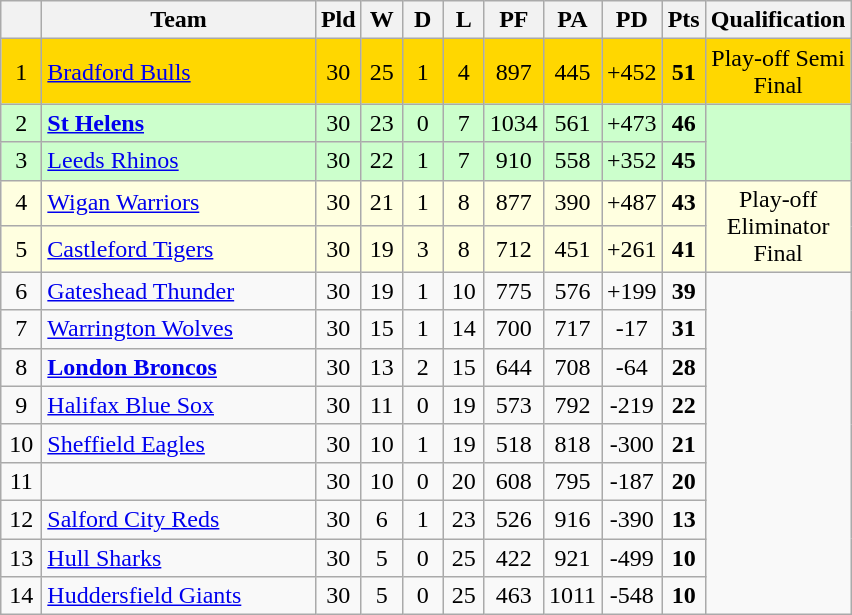<table class="wikitable" style="text-align:center;">
<tr>
<th style="width:20px;" abbr="Position"></th>
<th width=175>Team</th>
<th style="width:20px;" abbr="Played">Pld</th>
<th style="width:20px;" abbr="Won">W</th>
<th style="width:20px;" abbr="Drawn">D</th>
<th style="width:20px;" abbr="Lost">L</th>
<th style="width:20px;" abbr="Points for">PF</th>
<th style="width:20px;" abbr="Points against">PA</th>
<th style="width:20px;" abbr="Points difference">PD</th>
<th style="width:20px;" abbr="Points">Pts</th>
<th style="width:20px;" abbr="Qualification">Qualification</th>
</tr>
<tr style="background:gold">
<td>1</td>
<td style="text-align:left;"> <a href='#'>Bradford Bulls</a></td>
<td>30</td>
<td>25</td>
<td>1</td>
<td>4</td>
<td>897</td>
<td>445</td>
<td>+452</td>
<td><strong>51</strong></td>
<td>Play-off Semi Final</td>
</tr>
<tr style="background:#cfc;">
<td>2</td>
<td style="text-align:left;"> <strong><a href='#'>St Helens</a></strong></td>
<td>30</td>
<td>23</td>
<td>0</td>
<td>7</td>
<td>1034</td>
<td>561</td>
<td>+473</td>
<td><strong>46</strong></td>
<td rowspan=2></td>
</tr>
<tr style="background:#cfc;">
<td>3</td>
<td style="text-align:left;"> <a href='#'>Leeds Rhinos</a></td>
<td>30</td>
<td>22</td>
<td>1</td>
<td>7</td>
<td>910</td>
<td>558</td>
<td>+352</td>
<td><strong>45</strong></td>
</tr>
<tr style="background:lightyellow">
<td>4</td>
<td style="text-align:left;"> <a href='#'>Wigan Warriors</a></td>
<td>30</td>
<td>21</td>
<td>1</td>
<td>8</td>
<td>877</td>
<td>390</td>
<td>+487</td>
<td><strong>43</strong></td>
<td rowspan=2>Play-off Eliminator Final</td>
</tr>
<tr style="background:lightyellow">
<td>5</td>
<td style="text-align:left;"> <a href='#'>Castleford Tigers</a></td>
<td>30</td>
<td>19</td>
<td>3</td>
<td>8</td>
<td>712</td>
<td>451</td>
<td>+261</td>
<td><strong>41</strong></td>
</tr>
<tr>
<td>6</td>
<td style="text-align:left;"> <a href='#'>Gateshead Thunder</a></td>
<td>30</td>
<td>19</td>
<td>1</td>
<td>10</td>
<td>775</td>
<td>576</td>
<td>+199</td>
<td><strong>39</strong></td>
<td rowspan=10></td>
</tr>
<tr>
<td>7</td>
<td style="text-align:left;"> <a href='#'>Warrington Wolves</a></td>
<td>30</td>
<td>15</td>
<td>1</td>
<td>14</td>
<td>700</td>
<td>717</td>
<td>-17</td>
<td><strong>31</strong></td>
</tr>
<tr>
<td>8</td>
<td style="text-align:left;"> <strong><a href='#'>London Broncos</a></strong></td>
<td>30</td>
<td>13</td>
<td>2</td>
<td>15</td>
<td>644</td>
<td>708</td>
<td>-64</td>
<td><strong>28</strong></td>
</tr>
<tr>
<td>9</td>
<td style="text-align:left;"> <a href='#'>Halifax Blue Sox</a></td>
<td>30</td>
<td>11</td>
<td>0</td>
<td>19</td>
<td>573</td>
<td>792</td>
<td>-219</td>
<td><strong>22</strong></td>
</tr>
<tr>
<td>10</td>
<td style="text-align:left;"> <a href='#'>Sheffield Eagles</a></td>
<td>30</td>
<td>10</td>
<td>1</td>
<td>19</td>
<td>518</td>
<td>818</td>
<td>-300</td>
<td><strong>21</strong></td>
</tr>
<tr>
<td>11</td>
<td style="text-align:left;"></td>
<td>30</td>
<td>10</td>
<td>0</td>
<td>20</td>
<td>608</td>
<td>795</td>
<td>-187</td>
<td><strong>20</strong></td>
</tr>
<tr>
<td>12</td>
<td style="text-align:left;"> <a href='#'>Salford City Reds</a></td>
<td>30</td>
<td>6</td>
<td>1</td>
<td>23</td>
<td>526</td>
<td>916</td>
<td>-390</td>
<td><strong>13</strong></td>
</tr>
<tr>
<td>13</td>
<td style="text-align:left;"> <a href='#'>Hull Sharks</a></td>
<td>30</td>
<td>5</td>
<td>0</td>
<td>25</td>
<td>422</td>
<td>921</td>
<td>-499</td>
<td><strong>10</strong></td>
</tr>
<tr>
<td>14</td>
<td style="text-align:left;"> <a href='#'>Huddersfield Giants</a></td>
<td>30</td>
<td>5</td>
<td>0</td>
<td>25</td>
<td>463</td>
<td>1011</td>
<td>-548</td>
<td><strong>10</strong></td>
</tr>
</table>
